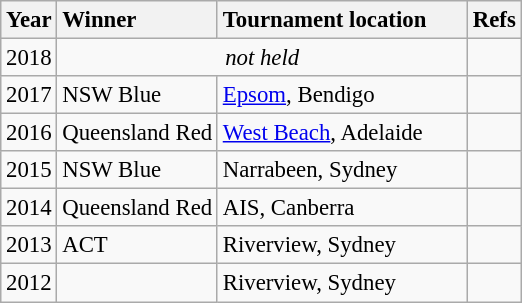<table class="wikitable" style="text-align: left;font-size:95%;">
<tr>
<th>Year</th>
<th style="width:8.3rm; text-align:left;">Winner</th>
<th style="width:10.5em; text-align:left;">Tournament location</th>
<th>Refs</th>
</tr>
<tr>
<td>2018</td>
<td colspan=2 align=center><em>not held</em></td>
<td></td>
</tr>
<tr>
<td>2017</td>
<td>NSW Blue</td>
<td><a href='#'>Epsom</a>, Bendigo</td>
<td></td>
</tr>
<tr>
<td>2016</td>
<td>Queensland Red</td>
<td><a href='#'>West Beach</a>, Adelaide</td>
<td></td>
</tr>
<tr>
<td>2015</td>
<td>NSW Blue</td>
<td>Narrabeen, Sydney</td>
<td></td>
</tr>
<tr>
<td>2014</td>
<td>Queensland Red</td>
<td>AIS, Canberra</td>
<td></td>
</tr>
<tr>
<td>2013</td>
<td>ACT</td>
<td>Riverview, Sydney</td>
<td></td>
</tr>
<tr>
<td>2012</td>
<td></td>
<td>Riverview, Sydney</td>
<td></td>
</tr>
</table>
